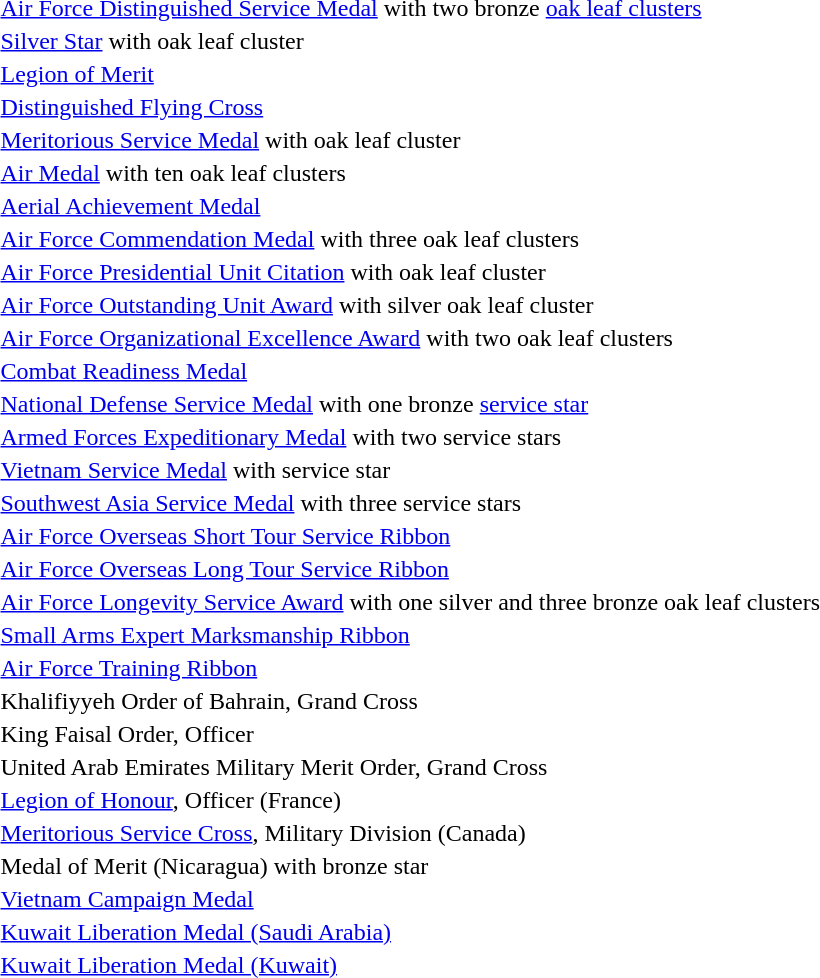<table>
<tr>
<td></td>
<td><a href='#'>Air Force Distinguished Service Medal</a> with two bronze <a href='#'>oak leaf clusters</a></td>
</tr>
<tr>
<td></td>
<td><a href='#'>Silver Star</a> with oak leaf cluster</td>
</tr>
<tr>
<td></td>
<td><a href='#'>Legion of Merit</a></td>
</tr>
<tr>
<td></td>
<td><a href='#'>Distinguished Flying Cross</a></td>
</tr>
<tr>
<td></td>
<td><a href='#'>Meritorious Service Medal</a> with oak leaf cluster</td>
</tr>
<tr>
<td></td>
<td><a href='#'>Air Medal</a> with ten oak leaf clusters</td>
</tr>
<tr>
<td></td>
<td><a href='#'>Aerial Achievement Medal</a></td>
</tr>
<tr>
<td></td>
<td><a href='#'>Air Force Commendation Medal</a> with three oak leaf clusters</td>
</tr>
<tr>
<td></td>
<td><a href='#'>Air Force Presidential Unit Citation</a> with oak leaf cluster</td>
</tr>
<tr>
<td></td>
<td><a href='#'>Air Force Outstanding Unit Award</a> with silver oak leaf cluster</td>
</tr>
<tr>
<td></td>
<td><a href='#'>Air Force Organizational Excellence Award</a> with two oak leaf clusters</td>
</tr>
<tr>
<td></td>
<td><a href='#'>Combat Readiness Medal</a></td>
</tr>
<tr>
<td></td>
<td><a href='#'>National Defense Service Medal</a> with one bronze <a href='#'>service star</a></td>
</tr>
<tr>
<td></td>
<td><a href='#'>Armed Forces Expeditionary Medal</a> with two service stars</td>
</tr>
<tr>
<td></td>
<td><a href='#'>Vietnam Service Medal</a> with service star</td>
</tr>
<tr>
<td></td>
<td><a href='#'>Southwest Asia Service Medal</a> with three service stars</td>
</tr>
<tr>
<td></td>
<td><a href='#'>Air Force Overseas Short Tour Service Ribbon</a></td>
</tr>
<tr>
<td></td>
<td><a href='#'>Air Force Overseas Long Tour Service Ribbon</a></td>
</tr>
<tr>
<td></td>
<td><a href='#'>Air Force Longevity Service Award</a> with one silver and three bronze oak leaf clusters</td>
</tr>
<tr>
<td></td>
<td><a href='#'>Small Arms Expert Marksmanship Ribbon</a></td>
</tr>
<tr>
<td></td>
<td><a href='#'>Air Force Training Ribbon</a></td>
</tr>
<tr>
<td></td>
<td>Khalifiyyeh Order of Bahrain, Grand Cross</td>
</tr>
<tr>
<td></td>
<td>King Faisal Order, Officer</td>
</tr>
<tr>
<td></td>
<td>United Arab Emirates Military Merit Order, Grand Cross</td>
</tr>
<tr>
<td></td>
<td><a href='#'>Legion of Honour</a>, Officer (France)</td>
</tr>
<tr>
<td></td>
<td><a href='#'>Meritorious Service Cross</a>, Military Division (Canada)</td>
</tr>
<tr>
<td></td>
<td>Medal of Merit (Nicaragua) with bronze star</td>
</tr>
<tr>
<td></td>
<td><a href='#'>Vietnam Campaign Medal</a></td>
</tr>
<tr>
<td></td>
<td><a href='#'>Kuwait Liberation Medal (Saudi Arabia)</a></td>
</tr>
<tr>
<td></td>
<td><a href='#'>Kuwait Liberation Medal (Kuwait)</a></td>
</tr>
</table>
